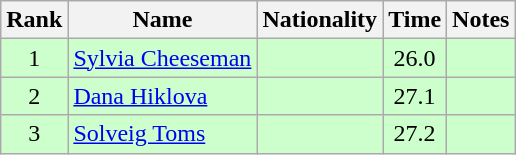<table class="wikitable sortable" style="text-align:center">
<tr>
<th>Rank</th>
<th>Name</th>
<th>Nationality</th>
<th>Time</th>
<th>Notes</th>
</tr>
<tr bgcolor=ccffcc>
<td>1</td>
<td align=left><a href='#'>Sylvia Cheeseman</a></td>
<td align=left></td>
<td>26.0</td>
<td></td>
</tr>
<tr bgcolor=ccffcc>
<td>2</td>
<td align=left><a href='#'>Dana Hiklova</a></td>
<td align=left></td>
<td>27.1</td>
<td></td>
</tr>
<tr bgcolor=ccffcc>
<td>3</td>
<td align=left><a href='#'>Solveig Toms</a></td>
<td align=left></td>
<td>27.2</td>
<td></td>
</tr>
</table>
